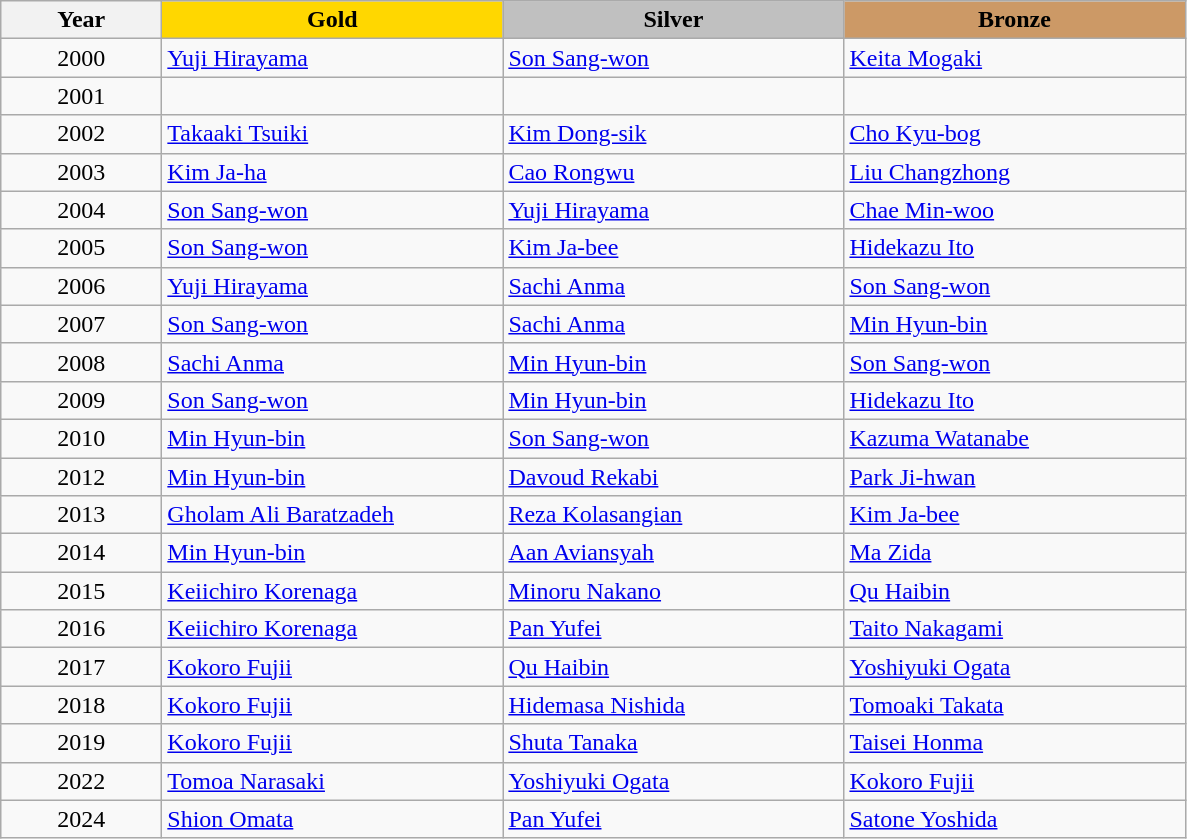<table class="wikitable">
<tr>
<th width="100">Year</th>
<th width="220" style="background:gold;">Gold</th>
<th width="220" style="background:silver;">Silver</th>
<th width="220" style="background:#CC9966;">Bronze</th>
</tr>
<tr>
<td align="center">2000</td>
<td> <a href='#'>Yuji Hirayama</a></td>
<td> <a href='#'>Son Sang-won</a></td>
<td> <a href='#'>Keita Mogaki</a></td>
</tr>
<tr>
<td align="center">2001</td>
<td></td>
<td></td>
<td></td>
</tr>
<tr>
<td align="center">2002</td>
<td> <a href='#'>Takaaki Tsuiki</a></td>
<td> <a href='#'>Kim Dong-sik</a></td>
<td> <a href='#'>Cho Kyu-bog</a></td>
</tr>
<tr>
<td align="center">2003</td>
<td> <a href='#'>Kim Ja-ha</a></td>
<td> <a href='#'>Cao Rongwu</a></td>
<td> <a href='#'>Liu Changzhong</a></td>
</tr>
<tr>
<td align="center">2004</td>
<td> <a href='#'>Son Sang-won</a></td>
<td> <a href='#'>Yuji Hirayama</a></td>
<td> <a href='#'>Chae Min-woo</a></td>
</tr>
<tr>
<td align="center">2005</td>
<td> <a href='#'>Son Sang-won</a></td>
<td> <a href='#'>Kim Ja-bee</a></td>
<td> <a href='#'>Hidekazu Ito</a></td>
</tr>
<tr>
<td align="center">2006</td>
<td> <a href='#'>Yuji Hirayama</a></td>
<td> <a href='#'>Sachi Anma</a></td>
<td> <a href='#'>Son Sang-won</a></td>
</tr>
<tr>
<td align="center">2007</td>
<td> <a href='#'>Son Sang-won</a></td>
<td> <a href='#'>Sachi Anma</a></td>
<td> <a href='#'>Min Hyun-bin</a></td>
</tr>
<tr>
<td align="center">2008</td>
<td> <a href='#'>Sachi Anma</a></td>
<td> <a href='#'>Min Hyun-bin</a></td>
<td> <a href='#'>Son Sang-won</a></td>
</tr>
<tr>
<td align="center">2009</td>
<td> <a href='#'>Son Sang-won</a></td>
<td> <a href='#'>Min Hyun-bin</a></td>
<td> <a href='#'>Hidekazu Ito</a></td>
</tr>
<tr>
<td align="center">2010</td>
<td> <a href='#'>Min Hyun-bin</a></td>
<td> <a href='#'>Son Sang-won</a></td>
<td> <a href='#'>Kazuma Watanabe</a></td>
</tr>
<tr>
<td align="center">2012</td>
<td> <a href='#'>Min Hyun-bin</a></td>
<td> <a href='#'>Davoud Rekabi</a></td>
<td> <a href='#'>Park Ji-hwan</a></td>
</tr>
<tr>
<td align="center">2013</td>
<td> <a href='#'>Gholam Ali Baratzadeh</a></td>
<td> <a href='#'>Reza Kolasangian</a></td>
<td> <a href='#'>Kim Ja-bee</a></td>
</tr>
<tr>
<td align="center">2014</td>
<td> <a href='#'>Min Hyun-bin</a></td>
<td> <a href='#'>Aan Aviansyah</a></td>
<td> <a href='#'>Ma Zida</a></td>
</tr>
<tr>
<td align="center">2015</td>
<td> <a href='#'>Keiichiro Korenaga</a></td>
<td> <a href='#'>Minoru Nakano</a></td>
<td> <a href='#'>Qu Haibin</a></td>
</tr>
<tr>
<td align="center">2016</td>
<td> <a href='#'>Keiichiro Korenaga</a></td>
<td> <a href='#'>Pan Yufei</a></td>
<td> <a href='#'>Taito Nakagami</a></td>
</tr>
<tr>
<td align="center">2017</td>
<td> <a href='#'>Kokoro Fujii</a></td>
<td> <a href='#'>Qu Haibin</a></td>
<td> <a href='#'>Yoshiyuki Ogata</a></td>
</tr>
<tr>
<td align="center">2018</td>
<td> <a href='#'>Kokoro Fujii</a></td>
<td> <a href='#'>Hidemasa Nishida</a></td>
<td> <a href='#'>Tomoaki Takata</a></td>
</tr>
<tr>
<td align="center">2019</td>
<td> <a href='#'>Kokoro Fujii</a></td>
<td> <a href='#'>Shuta Tanaka</a></td>
<td> <a href='#'>Taisei Honma</a></td>
</tr>
<tr>
<td align="center">2022</td>
<td> <a href='#'>Tomoa Narasaki</a></td>
<td> <a href='#'>Yoshiyuki Ogata</a></td>
<td> <a href='#'>Kokoro Fujii</a></td>
</tr>
<tr>
<td align="center">2024</td>
<td> <a href='#'>Shion Omata</a></td>
<td> <a href='#'>Pan Yufei</a></td>
<td> <a href='#'>Satone Yoshida</a></td>
</tr>
</table>
